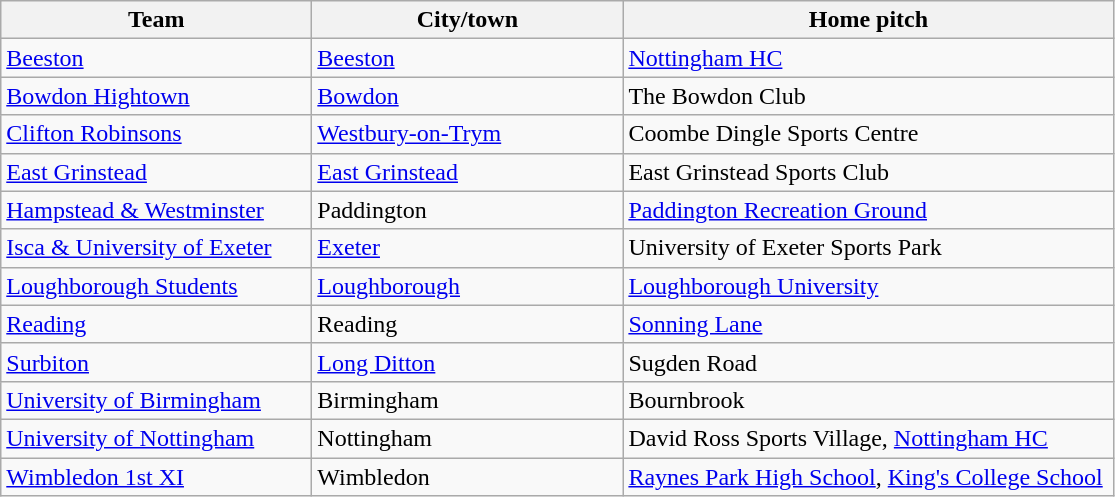<table class="wikitable sortable">
<tr>
<th width=200>Team</th>
<th width=200>City/town</th>
<th width=320>Home pitch</th>
</tr>
<tr>
<td><a href='#'>Beeston</a></td>
<td><a href='#'>Beeston</a></td>
<td><a href='#'>Nottingham HC</a></td>
</tr>
<tr>
<td><a href='#'>Bowdon Hightown</a></td>
<td><a href='#'>Bowdon</a></td>
<td>The Bowdon Club</td>
</tr>
<tr>
<td><a href='#'>Clifton Robinsons</a></td>
<td><a href='#'>Westbury-on-Trym</a></td>
<td>Coombe Dingle Sports Centre</td>
</tr>
<tr>
<td><a href='#'>East Grinstead</a></td>
<td><a href='#'>East Grinstead</a></td>
<td>East Grinstead Sports Club</td>
</tr>
<tr>
<td><a href='#'>Hampstead & Westminster</a></td>
<td>Paddington</td>
<td><a href='#'>Paddington Recreation Ground</a></td>
</tr>
<tr>
<td><a href='#'>Isca & University of Exeter</a></td>
<td><a href='#'>Exeter</a></td>
<td>University of Exeter Sports Park</td>
</tr>
<tr>
<td><a href='#'>Loughborough Students</a></td>
<td><a href='#'>Loughborough</a></td>
<td><a href='#'>Loughborough University</a></td>
</tr>
<tr>
<td><a href='#'>Reading</a></td>
<td>Reading</td>
<td><a href='#'>Sonning Lane</a></td>
</tr>
<tr>
<td><a href='#'>Surbiton</a></td>
<td><a href='#'>Long Ditton</a></td>
<td>Sugden Road</td>
</tr>
<tr>
<td><a href='#'>University of Birmingham</a></td>
<td>Birmingham</td>
<td>Bournbrook</td>
</tr>
<tr>
<td><a href='#'>University of Nottingham</a></td>
<td>Nottingham</td>
<td>David Ross Sports Village, <a href='#'>Nottingham HC</a></td>
</tr>
<tr>
<td><a href='#'>Wimbledon 1st XI</a></td>
<td>Wimbledon</td>
<td><a href='#'>Raynes Park High School</a>, <a href='#'>King's College School</a></td>
</tr>
</table>
